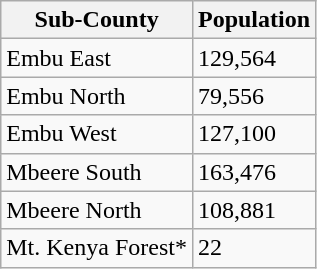<table class="wikitable">
<tr>
<th>Sub-County</th>
<th>Population</th>
</tr>
<tr>
<td>Embu East</td>
<td>129,564</td>
</tr>
<tr>
<td>Embu North</td>
<td>79,556</td>
</tr>
<tr>
<td>Embu West</td>
<td>127,100</td>
</tr>
<tr>
<td>Mbeere South</td>
<td>163,476</td>
</tr>
<tr>
<td>Mbeere North</td>
<td>108,881</td>
</tr>
<tr>
<td>Mt. Kenya Forest*</td>
<td>22</td>
</tr>
</table>
